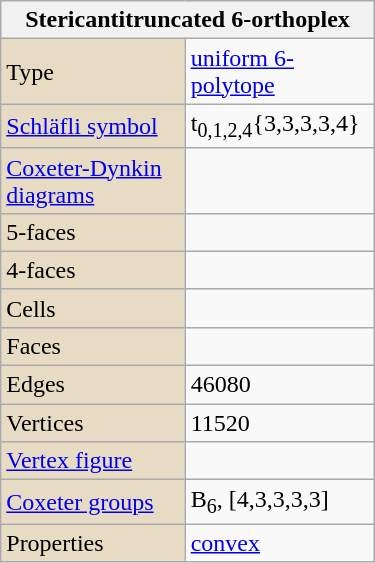<table class="wikitable" style="float:right; margin-left:8px; width:250px">
<tr>
<th bgcolor=#e7dcc3 colspan=2>Stericantitruncated 6-orthoplex</th>
</tr>
<tr>
<td bgcolor=#e7dcc3>Type</td>
<td><a href='#'>uniform 6-polytope</a></td>
</tr>
<tr>
<td bgcolor=#e7dcc3><a href='#'>Schläfli symbol</a></td>
<td>t<sub>0,1,2,4</sub>{3,3,3,3,4}</td>
</tr>
<tr>
<td bgcolor=#e7dcc3><a href='#'>Coxeter-Dynkin diagrams</a></td>
<td></td>
</tr>
<tr>
<td bgcolor=#e7dcc3>5-faces</td>
<td></td>
</tr>
<tr>
<td bgcolor=#e7dcc3>4-faces</td>
<td></td>
</tr>
<tr>
<td bgcolor=#e7dcc3>Cells</td>
<td></td>
</tr>
<tr>
<td bgcolor=#e7dcc3>Faces</td>
<td></td>
</tr>
<tr>
<td bgcolor=#e7dcc3>Edges</td>
<td>46080</td>
</tr>
<tr>
<td bgcolor=#e7dcc3>Vertices</td>
<td>11520</td>
</tr>
<tr>
<td bgcolor=#e7dcc3><a href='#'>Vertex figure</a></td>
<td></td>
</tr>
<tr>
<td bgcolor=#e7dcc3><a href='#'>Coxeter groups</a></td>
<td>B<sub>6</sub>, [4,3,3,3,3]</td>
</tr>
<tr>
<td bgcolor=#e7dcc3>Properties</td>
<td><a href='#'>convex</a></td>
</tr>
</table>
